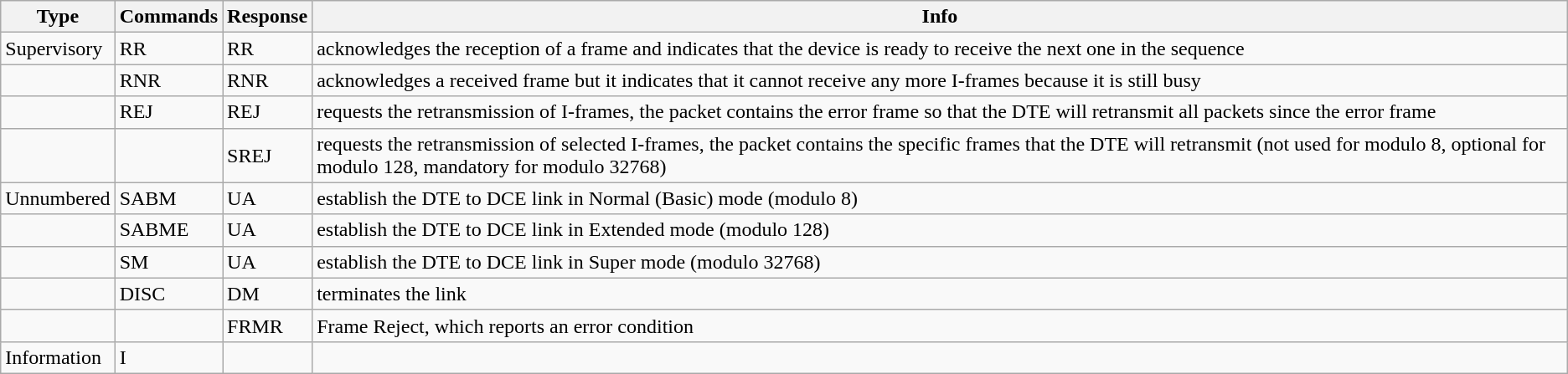<table class="wikitable">
<tr>
<th>Type</th>
<th>Commands</th>
<th>Response</th>
<th>Info</th>
</tr>
<tr>
<td>Supervisory</td>
<td>RR</td>
<td>RR</td>
<td>acknowledges the reception of a frame and indicates that the device is ready to receive the next one in the sequence</td>
</tr>
<tr>
<td></td>
<td>RNR</td>
<td>RNR</td>
<td>acknowledges a received frame but it indicates that it cannot receive any more I-frames because it is still busy</td>
</tr>
<tr>
<td></td>
<td>REJ</td>
<td>REJ</td>
<td>requests the retransmission of I-frames, the packet contains the error frame so that the DTE will retransmit all packets since the error frame</td>
</tr>
<tr>
<td></td>
<td></td>
<td>SREJ</td>
<td>requests the retransmission of selected I-frames, the packet contains the specific frames that the DTE will retransmit (not used for modulo 8, optional for modulo 128, mandatory for modulo 32768)</td>
</tr>
<tr>
<td>Unnumbered</td>
<td>SABM</td>
<td>UA</td>
<td>establish the DTE to DCE link in Normal (Basic) mode (modulo 8)</td>
</tr>
<tr>
<td></td>
<td>SABME</td>
<td>UA</td>
<td>establish the DTE to DCE link in Extended mode (modulo 128)</td>
</tr>
<tr>
<td></td>
<td>SM</td>
<td>UA</td>
<td>establish the DTE to DCE link in Super mode (modulo 32768)</td>
</tr>
<tr>
<td></td>
<td>DISC</td>
<td>DM</td>
<td>terminates the link</td>
</tr>
<tr>
<td></td>
<td></td>
<td>FRMR</td>
<td>Frame Reject, which reports an error condition</td>
</tr>
<tr>
<td>Information</td>
<td>I</td>
<td></td>
<td></td>
</tr>
</table>
